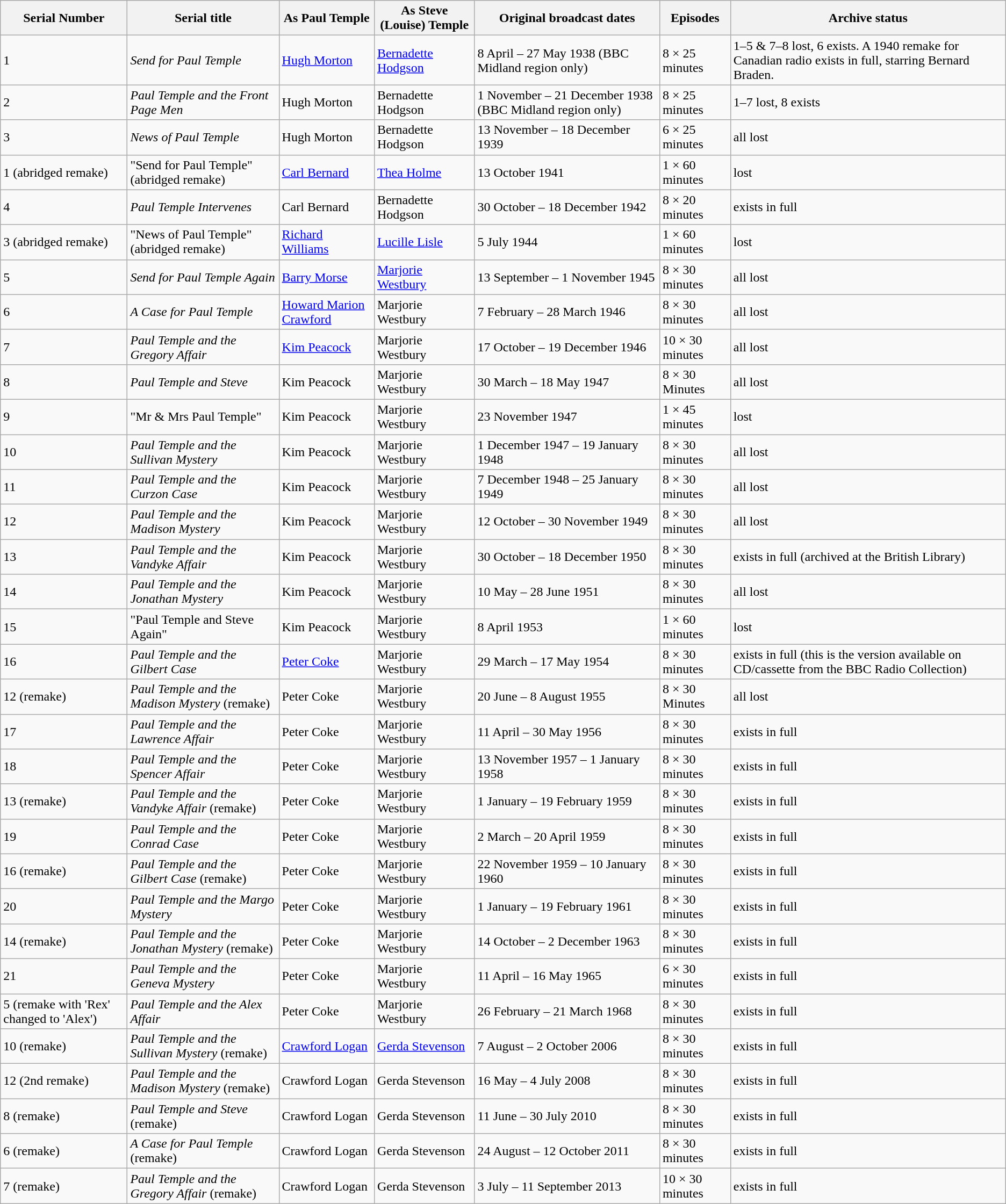<table class="wikitable">
<tr>
<th>Serial Number</th>
<th>Serial title</th>
<th>As Paul Temple</th>
<th>As Steve (Louise) Temple</th>
<th>Original broadcast dates</th>
<th>Episodes</th>
<th>Archive status</th>
</tr>
<tr>
<td>1</td>
<td><em>Send for Paul Temple</em></td>
<td><a href='#'>Hugh Morton</a></td>
<td><a href='#'>Bernadette Hodgson</a></td>
<td>8 April – 27 May 1938 (BBC Midland region only)</td>
<td>8 × 25 minutes</td>
<td>1–5 & 7–8 lost, 6 exists. A 1940 remake for Canadian radio exists in full, starring Bernard Braden.</td>
</tr>
<tr>
<td>2</td>
<td><em>Paul Temple and the Front Page Men</em></td>
<td>Hugh Morton</td>
<td>Bernadette Hodgson</td>
<td>1 November – 21 December 1938 (BBC Midland region only)</td>
<td>8 × 25 minutes</td>
<td>1–7 lost, 8 exists</td>
</tr>
<tr>
<td>3</td>
<td><em>News of Paul Temple</em></td>
<td>Hugh Morton</td>
<td>Bernadette Hodgson</td>
<td>13 November – 18 December 1939</td>
<td>6 × 25 minutes</td>
<td>all lost</td>
</tr>
<tr>
<td>1 (abridged remake)</td>
<td>"Send for Paul Temple" (abridged remake)</td>
<td><a href='#'>Carl Bernard</a></td>
<td><a href='#'>Thea Holme</a></td>
<td>13 October 1941</td>
<td>1 × 60 minutes</td>
<td>lost</td>
</tr>
<tr>
<td>4</td>
<td><em>Paul Temple Intervenes</em></td>
<td>Carl Bernard</td>
<td>Bernadette Hodgson</td>
<td>30 October – 18 December 1942</td>
<td>8 × 20 minutes</td>
<td>exists in full</td>
</tr>
<tr>
<td>3 (abridged remake)</td>
<td>"News of Paul Temple" (abridged remake)</td>
<td><a href='#'>Richard Williams</a></td>
<td><a href='#'>Lucille Lisle</a></td>
<td>5 July 1944</td>
<td>1 × 60 minutes</td>
<td>lost</td>
</tr>
<tr>
<td>5</td>
<td><em>Send for Paul Temple Again</em></td>
<td><a href='#'>Barry Morse</a></td>
<td><a href='#'>Marjorie Westbury</a></td>
<td>13 September – 1 November 1945</td>
<td>8 × 30 minutes</td>
<td>all lost</td>
</tr>
<tr>
<td>6</td>
<td><em>A Case for Paul Temple</em></td>
<td><a href='#'>Howard Marion Crawford</a></td>
<td>Marjorie Westbury</td>
<td>7 February – 28 March 1946</td>
<td>8 × 30 minutes</td>
<td>all lost</td>
</tr>
<tr>
<td>7</td>
<td><em>Paul Temple and the Gregory Affair</em></td>
<td><a href='#'>Kim Peacock</a></td>
<td>Marjorie Westbury</td>
<td>17 October – 19 December 1946</td>
<td>10 × 30 minutes</td>
<td>all lost</td>
</tr>
<tr>
<td>8</td>
<td><em>Paul Temple and Steve</em></td>
<td>Kim Peacock</td>
<td>Marjorie Westbury</td>
<td>30 March – 18 May 1947</td>
<td>8 × 30 Minutes</td>
<td>all lost</td>
</tr>
<tr>
<td>9</td>
<td>"Mr & Mrs Paul Temple"</td>
<td>Kim Peacock</td>
<td>Marjorie Westbury</td>
<td>23 November 1947</td>
<td>1 × 45 minutes</td>
<td>lost</td>
</tr>
<tr>
<td>10</td>
<td><em>Paul Temple and the Sullivan Mystery</em></td>
<td>Kim Peacock</td>
<td>Marjorie Westbury</td>
<td>1 December 1947 – 19 January 1948</td>
<td>8 × 30 minutes</td>
<td>all lost</td>
</tr>
<tr>
<td>11</td>
<td><em>Paul Temple and the Curzon Case</em></td>
<td>Kim Peacock</td>
<td>Marjorie Westbury</td>
<td>7 December 1948 – 25 January 1949</td>
<td>8 × 30 minutes</td>
<td>all lost</td>
</tr>
<tr>
<td>12</td>
<td><em>Paul Temple and the Madison Mystery</em></td>
<td>Kim Peacock</td>
<td>Marjorie Westbury</td>
<td>12 October – 30 November 1949</td>
<td>8 × 30 minutes</td>
<td>all lost</td>
</tr>
<tr>
<td>13</td>
<td><em>Paul Temple and the Vandyke Affair</em></td>
<td>Kim Peacock</td>
<td>Marjorie Westbury</td>
<td>30 October – 18 December 1950</td>
<td>8 × 30 minutes</td>
<td>exists in full (archived at the British Library)</td>
</tr>
<tr>
<td>14</td>
<td><em>Paul Temple and the Jonathan Mystery</em></td>
<td>Kim Peacock</td>
<td>Marjorie Westbury</td>
<td>10 May – 28 June 1951</td>
<td>8 × 30 minutes</td>
<td>all lost</td>
</tr>
<tr>
<td>15</td>
<td>"Paul Temple and Steve Again"</td>
<td>Kim Peacock</td>
<td>Marjorie Westbury</td>
<td>8 April 1953</td>
<td>1 × 60 minutes</td>
<td>lost</td>
</tr>
<tr>
<td>16</td>
<td><em>Paul Temple and the Gilbert Case</em></td>
<td><a href='#'>Peter Coke</a></td>
<td>Marjorie Westbury</td>
<td>29 March – 17 May 1954</td>
<td>8 × 30 minutes</td>
<td>exists in full (this is the version available on CD/cassette from the BBC Radio Collection)</td>
</tr>
<tr>
<td>12 (remake)</td>
<td><em>Paul Temple and the Madison Mystery</em> (remake)</td>
<td>Peter Coke</td>
<td>Marjorie Westbury</td>
<td>20 June – 8 August 1955</td>
<td>8 × 30 Minutes</td>
<td>all lost</td>
</tr>
<tr>
<td>17</td>
<td><em>Paul Temple and the Lawrence Affair</em></td>
<td>Peter Coke</td>
<td>Marjorie Westbury</td>
<td>11 April – 30 May 1956</td>
<td>8 × 30 minutes</td>
<td>exists in full</td>
</tr>
<tr>
<td>18</td>
<td><em>Paul Temple and the Spencer Affair</em></td>
<td>Peter Coke</td>
<td>Marjorie Westbury</td>
<td>13 November 1957 – 1 January 1958</td>
<td>8 × 30 minutes</td>
<td>exists in full</td>
</tr>
<tr>
<td>13 (remake)</td>
<td><em>Paul Temple and the Vandyke Affair</em> (remake)</td>
<td>Peter Coke</td>
<td>Marjorie Westbury</td>
<td>1 January – 19 February 1959</td>
<td>8 × 30 minutes</td>
<td>exists in full</td>
</tr>
<tr>
<td>19</td>
<td><em>Paul Temple and the Conrad Case</em></td>
<td>Peter Coke</td>
<td>Marjorie Westbury</td>
<td>2 March – 20 April 1959</td>
<td>8 × 30 minutes</td>
<td>exists in full</td>
</tr>
<tr>
<td>16 (remake)</td>
<td><em>Paul Temple and the Gilbert Case</em> (remake)</td>
<td>Peter Coke</td>
<td>Marjorie Westbury</td>
<td>22 November 1959 – 10 January 1960</td>
<td>8 × 30 minutes</td>
<td>exists in full</td>
</tr>
<tr>
<td>20</td>
<td><em>Paul Temple and the Margo Mystery</em></td>
<td>Peter Coke</td>
<td>Marjorie Westbury</td>
<td>1 January – 19 February 1961</td>
<td>8 × 30 minutes</td>
<td>exists in full</td>
</tr>
<tr>
<td>14 (remake)</td>
<td><em>Paul Temple and the Jonathan Mystery</em> (remake)</td>
<td>Peter Coke</td>
<td>Marjorie Westbury</td>
<td>14 October – 2 December 1963</td>
<td>8 × 30 minutes</td>
<td>exists in full</td>
</tr>
<tr>
<td>21</td>
<td><em>Paul Temple and the Geneva Mystery</em></td>
<td>Peter Coke</td>
<td>Marjorie Westbury</td>
<td>11 April – 16 May 1965</td>
<td>6 × 30 minutes</td>
<td>exists in full</td>
</tr>
<tr>
<td>5 (remake with 'Rex' changed to 'Alex')</td>
<td><em>Paul Temple and the Alex Affair</em></td>
<td>Peter Coke</td>
<td>Marjorie Westbury</td>
<td>26 February – 21 March 1968</td>
<td>8 × 30 minutes</td>
<td>exists in full</td>
</tr>
<tr>
<td>10 (remake)</td>
<td><em>Paul Temple and the Sullivan Mystery</em> (remake)</td>
<td><a href='#'>Crawford Logan</a></td>
<td><a href='#'>Gerda Stevenson</a></td>
<td>7 August – 2 October 2006</td>
<td>8 × 30 minutes</td>
<td>exists in full</td>
</tr>
<tr>
<td>12 (2nd remake)</td>
<td><em>Paul Temple and the Madison Mystery</em> (remake)</td>
<td>Crawford Logan</td>
<td>Gerda Stevenson</td>
<td>16 May – 4 July 2008</td>
<td>8 × 30 minutes</td>
<td>exists in full</td>
</tr>
<tr>
<td>8 (remake)</td>
<td><em>Paul Temple and Steve</em> (remake)</td>
<td>Crawford Logan</td>
<td>Gerda Stevenson</td>
<td>11 June – 30 July 2010</td>
<td>8 × 30 minutes</td>
<td>exists in full</td>
</tr>
<tr>
<td>6 (remake)</td>
<td><em>A Case for Paul Temple</em> (remake)</td>
<td>Crawford Logan</td>
<td>Gerda Stevenson</td>
<td>24 August – 12 October 2011</td>
<td>8 × 30 minutes</td>
<td>exists in full</td>
</tr>
<tr>
<td>7 (remake)</td>
<td><em>Paul Temple and the Gregory Affair</em> (remake)</td>
<td>Crawford Logan</td>
<td>Gerda Stevenson</td>
<td>3 July –  11 September 2013</td>
<td>10 × 30 minutes</td>
<td>exists in full</td>
</tr>
</table>
